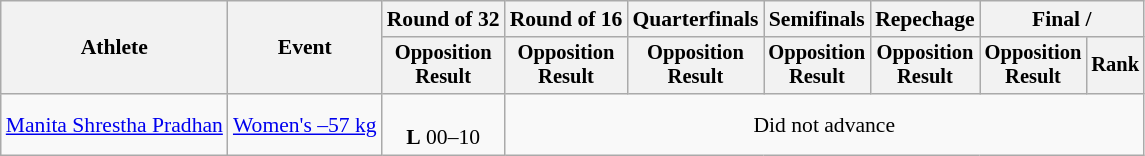<table class="wikitable" style="font-size:90%">
<tr>
<th rowspan="2">Athlete</th>
<th rowspan="2">Event</th>
<th>Round of 32</th>
<th>Round of 16</th>
<th>Quarterfinals</th>
<th>Semifinals</th>
<th>Repechage</th>
<th colspan=2>Final / </th>
</tr>
<tr style="font-size:95%">
<th>Opposition<br>Result</th>
<th>Opposition<br>Result</th>
<th>Opposition<br>Result</th>
<th>Opposition<br>Result</th>
<th>Opposition<br>Result</th>
<th>Opposition<br>Result</th>
<th>Rank</th>
</tr>
<tr align=center>
<td align=left><a href='#'>Manita Shrestha Pradhan</a></td>
<td align=left><a href='#'>Women's –57 kg</a></td>
<td><br><strong>L</strong> 00–10</td>
<td colspan="6">Did not advance</td>
</tr>
</table>
